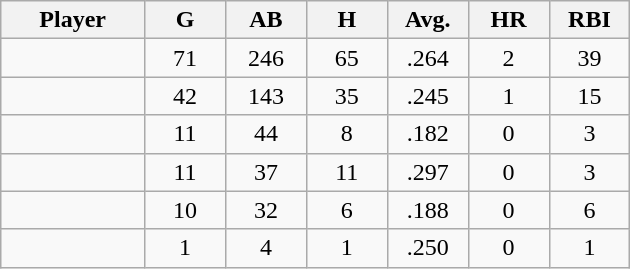<table class="wikitable sortable">
<tr>
<th bgcolor="#DDDDFF" width="16%">Player</th>
<th bgcolor="#DDDDFF" width="9%">G</th>
<th bgcolor="#DDDDFF" width="9%">AB</th>
<th bgcolor="#DDDDFF" width="9%">H</th>
<th bgcolor="#DDDDFF" width="9%">Avg.</th>
<th bgcolor="#DDDDFF" width="9%">HR</th>
<th bgcolor="#DDDDFF" width="9%">RBI</th>
</tr>
<tr align="center">
<td></td>
<td>71</td>
<td>246</td>
<td>65</td>
<td>.264</td>
<td>2</td>
<td>39</td>
</tr>
<tr align="center">
<td></td>
<td>42</td>
<td>143</td>
<td>35</td>
<td>.245</td>
<td>1</td>
<td>15</td>
</tr>
<tr align="center">
<td></td>
<td>11</td>
<td>44</td>
<td>8</td>
<td>.182</td>
<td>0</td>
<td>3</td>
</tr>
<tr align="center">
<td></td>
<td>11</td>
<td>37</td>
<td>11</td>
<td>.297</td>
<td>0</td>
<td>3</td>
</tr>
<tr align="center">
<td></td>
<td>10</td>
<td>32</td>
<td>6</td>
<td>.188</td>
<td>0</td>
<td>6</td>
</tr>
<tr align="center">
<td></td>
<td>1</td>
<td>4</td>
<td>1</td>
<td>.250</td>
<td>0</td>
<td>1</td>
</tr>
</table>
